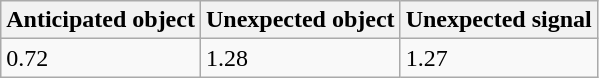<table class="wikitable">
<tr>
<th>Anticipated object</th>
<th>Unexpected object</th>
<th>Unexpected signal</th>
</tr>
<tr>
<td>0.72</td>
<td>1.28</td>
<td>1.27</td>
</tr>
</table>
